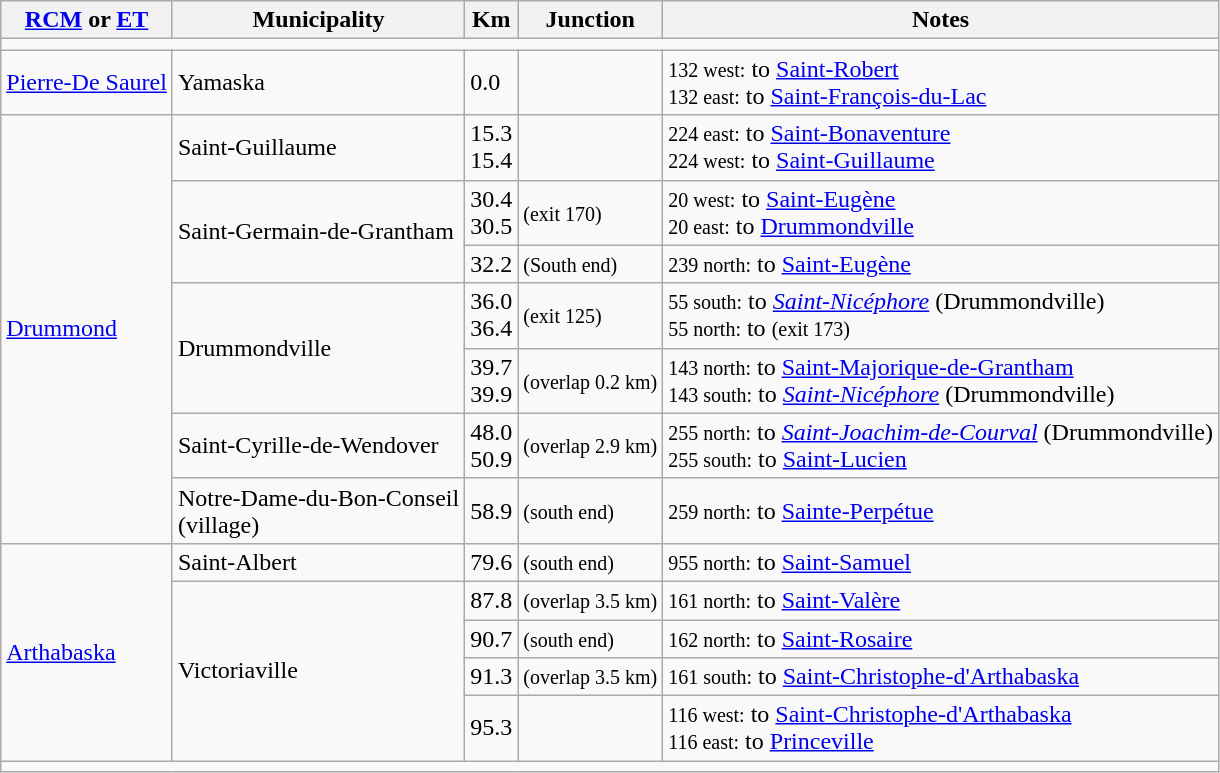<table class=wikitable>
<tr>
<th><a href='#'>RCM</a> or <a href='#'>ET</a></th>
<th>Municipality</th>
<th>Km</th>
<th>Junction</th>
<th>Notes</th>
</tr>
<tr>
<td colspan="5"></td>
</tr>
<tr>
<td><a href='#'>Pierre-De Saurel</a></td>
<td>Yamaska</td>
<td>0.0</td>
<td></td>
<td><small>132 west:</small> to <a href='#'>Saint-Robert</a> <br> <small>132 east:</small> to <a href='#'>Saint-François-du-Lac</a></td>
</tr>
<tr>
<td rowspan="7"><a href='#'>Drummond</a></td>
<td>Saint-Guillaume</td>
<td>15.3 <br> 15.4</td>
<td></td>
<td><small>224 east:</small> to <a href='#'>Saint-Bonaventure</a> <br> <small>224 west:</small> to <a href='#'>Saint-Guillaume</a></td>
</tr>
<tr>
<td rowspan="2">Saint-Germain-de-Grantham</td>
<td>30.4 <br> 30.5</td>
<td> <small>(exit 170)</small></td>
<td><small>20 west:</small> to <a href='#'>Saint-Eugène</a> <br> <small>20 east:</small> to <a href='#'>Drummondville</a></td>
</tr>
<tr>
<td>32.2</td>
<td> <small>(South end)</small></td>
<td><small>239 north:</small> to <a href='#'>Saint-Eugène</a></td>
</tr>
<tr>
<td rowspan="2">Drummondville</td>
<td>36.0 <br> 36.4</td>
<td> <small>(exit 125)</small></td>
<td><small>55 south:</small> to <em><a href='#'>Saint-Nicéphore</a></em> (Drummondville) <br> <small>55 north:</small> to  <small>(exit 173)</small></td>
</tr>
<tr>
<td>39.7 <br> 39.9</td>
<td> <small>(overlap 0.2 km)</small></td>
<td><small>143 north:</small> to <a href='#'>Saint-Majorique-de-Grantham</a> <br> <small>143 south:</small> to <em><a href='#'>Saint-Nicéphore</a></em> (Drummondville)</td>
</tr>
<tr>
<td>Saint-Cyrille-de-Wendover</td>
<td>48.0 <br> 50.9</td>
<td> <small>(overlap 2.9 km)</small></td>
<td><small>255 north:</small> to <em><a href='#'>Saint-Joachim-de-Courval</a></em> (Drummondville) <br> <small>255 south:</small> to <a href='#'>Saint-Lucien</a></td>
</tr>
<tr>
<td>Notre-Dame-du-Bon-Conseil <br> (village)</td>
<td>58.9</td>
<td> <small>(south end)</small></td>
<td><small>259 north:</small> to <a href='#'>Sainte-Perpétue</a></td>
</tr>
<tr>
<td rowspan="5"><a href='#'>Arthabaska</a></td>
<td>Saint-Albert</td>
<td>79.6</td>
<td> <small>(south end)</small></td>
<td><small>955 north:</small> to <a href='#'>Saint-Samuel</a></td>
</tr>
<tr>
<td rowspan="4">Victoriaville</td>
<td>87.8</td>
<td> <small>(overlap 3.5 km)</small></td>
<td><small>161 north:</small> to <a href='#'>Saint-Valère</a></td>
</tr>
<tr>
<td>90.7</td>
<td> <small>(south end)</small></td>
<td><small>162 north:</small> to <a href='#'>Saint-Rosaire</a></td>
</tr>
<tr>
<td>91.3</td>
<td> <small>(overlap 3.5 km)</small></td>
<td><small>161 south:</small> to <a href='#'>Saint-Christophe-d'Arthabaska</a></td>
</tr>
<tr>
<td>95.3</td>
<td></td>
<td><small>116 west:</small> to <a href='#'>Saint-Christophe-d'Arthabaska</a> <br> <small>116 east:</small> to <a href='#'>Princeville</a></td>
</tr>
<tr>
<td colspan="5"></td>
</tr>
</table>
